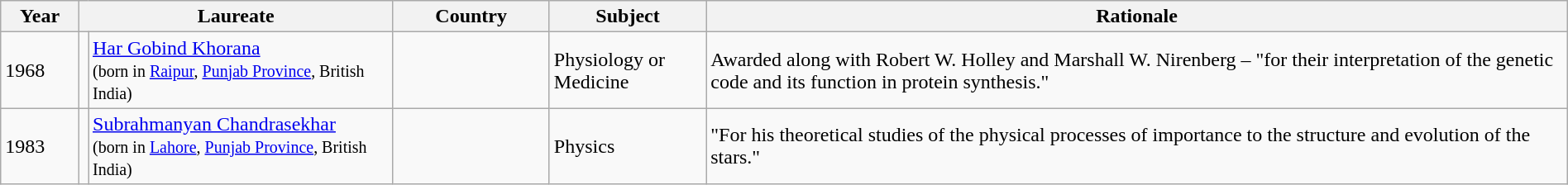<table style="margin:auto;"  class="wikitable">
<tr>
<th style="width:5%;">Year</th>
<th colspan="2" style="width:20%;">Laureate</th>
<th style="width:10%;">Country</th>
<th style="width:10%;">Subject</th>
<th style="width:65%;">Rationale</th>
</tr>
<tr>
<td>1968</td>
<td></td>
<td><a href='#'>Har Gobind Khorana</a> <br><small>(born in <a href='#'>Raipur</a>, <a href='#'>Punjab Province</a>, British India)</small></td>
<td></td>
<td>Physiology or Medicine</td>
<td>Awarded along with Robert W. Holley and Marshall W. Nirenberg – "for their interpretation of the genetic code and its function in protein synthesis."</td>
</tr>
<tr>
<td>1983</td>
<td></td>
<td><a href='#'>Subrahmanyan Chandrasekhar</a><br><small>(born in <a href='#'>Lahore</a>, <a href='#'>Punjab Province</a>, British India)</small></td>
<td></td>
<td>Physics</td>
<td>"For his theoretical studies of the physical processes of importance to the structure and evolution of the stars."</td>
</tr>
</table>
